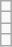<table class="wikitable">
<tr>
<td></td>
</tr>
<tr>
<td></td>
</tr>
<tr>
<td></td>
</tr>
<tr>
<td></td>
</tr>
</table>
